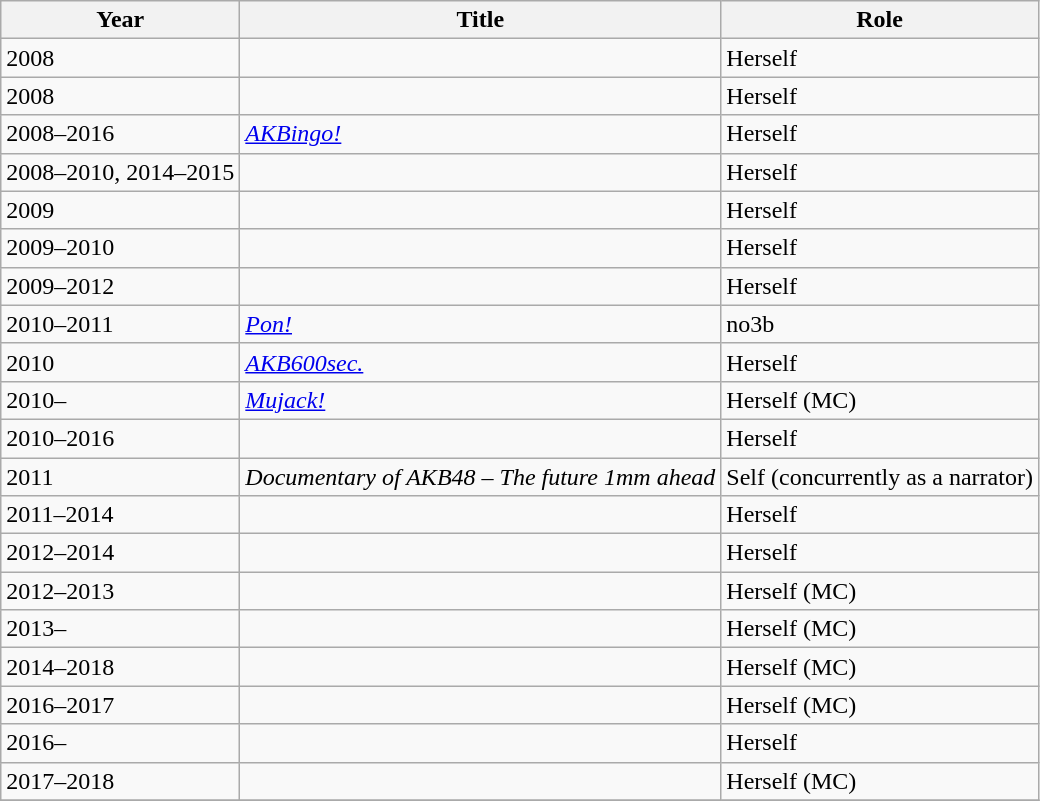<table class="wikitable">
<tr>
<th>Year</th>
<th>Title</th>
<th>Role</th>
</tr>
<tr>
<td>2008</td>
<td></td>
<td>Herself</td>
</tr>
<tr>
<td>2008</td>
<td></td>
<td>Herself</td>
</tr>
<tr>
<td>2008–2016</td>
<td><em><a href='#'>AKBingo!</a></em></td>
<td>Herself</td>
</tr>
<tr>
<td>2008–2010, 2014–2015</td>
<td></td>
<td>Herself</td>
</tr>
<tr>
<td>2009</td>
<td></td>
<td>Herself</td>
</tr>
<tr>
<td>2009–2010</td>
<td></td>
<td>Herself</td>
</tr>
<tr>
<td>2009–2012</td>
<td></td>
<td>Herself</td>
</tr>
<tr>
<td>2010–2011</td>
<td><em><a href='#'>Pon!</a></em></td>
<td>no3b</td>
</tr>
<tr>
<td>2010</td>
<td><em><a href='#'>AKB600sec.</a></em></td>
<td>Herself</td>
</tr>
<tr>
<td>2010–</td>
<td><em><a href='#'>Mujack!</a></em></td>
<td>Herself (MC)</td>
</tr>
<tr>
<td>2010–2016</td>
<td></td>
<td>Herself</td>
</tr>
<tr>
<td>2011</td>
<td><em>Documentary of AKB48 – The future 1mm ahead</em></td>
<td>Self (concurrently as a narrator)</td>
</tr>
<tr>
<td>2011–2014</td>
<td></td>
<td>Herself</td>
</tr>
<tr>
<td>2012–2014</td>
<td></td>
<td>Herself</td>
</tr>
<tr>
<td>2012–2013</td>
<td></td>
<td>Herself (MC)</td>
</tr>
<tr>
<td>2013–</td>
<td></td>
<td>Herself (MC)</td>
</tr>
<tr>
<td>2014–2018</td>
<td></td>
<td>Herself (MC)</td>
</tr>
<tr>
<td>2016–2017</td>
<td></td>
<td>Herself (MC)</td>
</tr>
<tr>
<td>2016–</td>
<td></td>
<td>Herself</td>
</tr>
<tr>
<td>2017–2018</td>
<td></td>
<td>Herself (MC)</td>
</tr>
<tr>
</tr>
</table>
